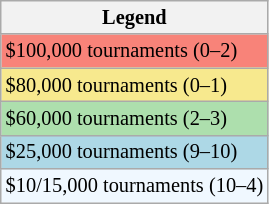<table class=wikitable style="font-size:85%">
<tr>
<th>Legend</th>
</tr>
<tr style="background:#f88379;">
<td>$100,000 tournaments (0–2)</td>
</tr>
<tr style="background:#f7e98e;">
<td>$80,000 tournaments (0–1)</td>
</tr>
<tr style="background:#addfad;">
<td>$60,000 tournaments (2–3)</td>
</tr>
<tr style="background:lightblue;">
<td>$25,000 tournaments (9–10)</td>
</tr>
<tr style="background:#f0f8ff;">
<td>$10/15,000 tournaments (10–4)</td>
</tr>
</table>
